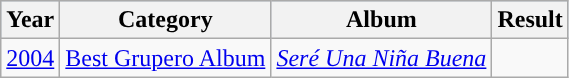<table class="wikitable">
<tr style="background:#b0c4de;">
<th>Year</th>
<th>Category</th>
<th>Album</th>
<th>Result</th>
</tr>
<tr>
<td><a href='#'>2004</a></td>
<td><a href='#'>Best Grupero Album</a></td>
<td><em><a href='#'>Seré Una Niña Buena</a></em></td>
<td></td>
</tr>
</table>
